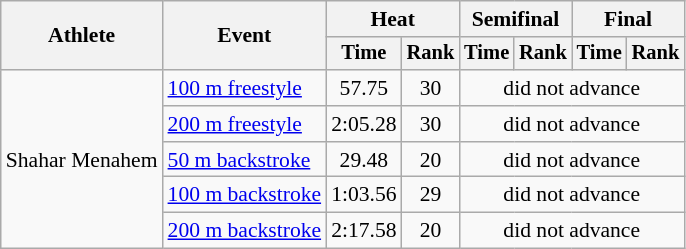<table class=wikitable style="font-size:90%">
<tr>
<th rowspan="2">Athlete</th>
<th rowspan="2">Event</th>
<th colspan="2">Heat</th>
<th colspan="2">Semifinal</th>
<th colspan="2">Final</th>
</tr>
<tr style="font-size:95%">
<th>Time</th>
<th>Rank</th>
<th>Time</th>
<th>Rank</th>
<th>Time</th>
<th>Rank</th>
</tr>
<tr align=center>
<td align=left rowspan="5">Shahar Menahem</td>
<td align=left><a href='#'>100 m freestyle</a></td>
<td>57.75</td>
<td>30</td>
<td colspan="4">did not advance</td>
</tr>
<tr align=center>
<td align=left><a href='#'>200 m freestyle</a></td>
<td>2:05.28</td>
<td>30</td>
<td colspan="4">did not advance</td>
</tr>
<tr align=center>
<td align=left><a href='#'>50 m backstroke</a></td>
<td>29.48</td>
<td>20</td>
<td colspan="4">did not advance</td>
</tr>
<tr align=center>
<td align=left><a href='#'>100 m backstroke</a></td>
<td>1:03.56</td>
<td>29</td>
<td colspan="4">did not advance</td>
</tr>
<tr align=center>
<td align=left><a href='#'>200 m backstroke</a></td>
<td>2:17.58</td>
<td>20</td>
<td colspan="4">did not advance</td>
</tr>
</table>
